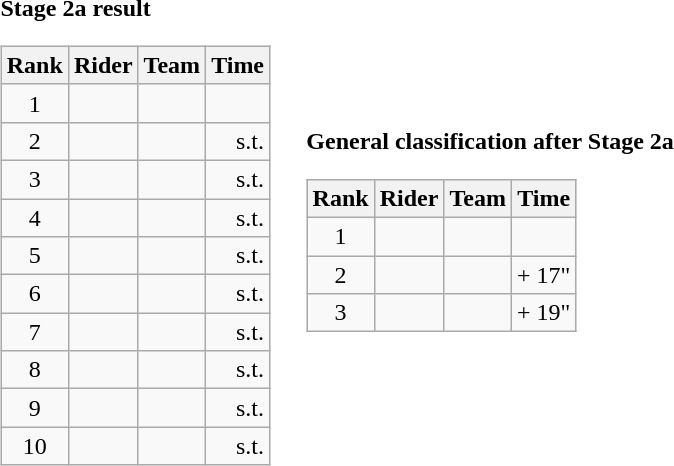<table>
<tr>
<td><strong>Stage 2a result</strong><br><table class="wikitable">
<tr>
<th scope="col">Rank</th>
<th scope="col">Rider</th>
<th scope="col">Team</th>
<th scope="col">Time</th>
</tr>
<tr>
<td style="text-align:center;">1</td>
<td></td>
<td></td>
<td style="text-align:right;"></td>
</tr>
<tr>
<td style="text-align:center;">2</td>
<td></td>
<td></td>
<td style="text-align:right;">s.t.</td>
</tr>
<tr>
<td style="text-align:center;">3</td>
<td></td>
<td></td>
<td style="text-align:right;">s.t.</td>
</tr>
<tr>
<td style="text-align:center;">4</td>
<td></td>
<td></td>
<td style="text-align:right;">s.t.</td>
</tr>
<tr>
<td style="text-align:center;">5</td>
<td></td>
<td></td>
<td style="text-align:right;">s.t.</td>
</tr>
<tr>
<td style="text-align:center;">6</td>
<td></td>
<td></td>
<td style="text-align:right;">s.t.</td>
</tr>
<tr>
<td style="text-align:center;">7</td>
<td></td>
<td></td>
<td style="text-align:right;">s.t.</td>
</tr>
<tr>
<td style="text-align:center;">8</td>
<td></td>
<td></td>
<td style="text-align:right;">s.t.</td>
</tr>
<tr>
<td style="text-align:center;">9</td>
<td></td>
<td></td>
<td style="text-align:right;">s.t.</td>
</tr>
<tr>
<td style="text-align:center;">10</td>
<td></td>
<td></td>
<td style="text-align:right;">s.t.</td>
</tr>
</table>
</td>
<td></td>
<td><strong>General classification after Stage 2a</strong><br><table class="wikitable">
<tr>
<th scope="col">Rank</th>
<th scope="col">Rider</th>
<th scope="col">Team</th>
<th scope="col">Time</th>
</tr>
<tr>
<td style="text-align:center;">1</td>
<td></td>
<td></td>
<td style="text-align:right;"></td>
</tr>
<tr>
<td style="text-align:center;">2</td>
<td></td>
<td></td>
<td style="text-align:right;">+ 17"</td>
</tr>
<tr>
<td style="text-align:center;">3</td>
<td></td>
<td></td>
<td style="text-align:right;">+ 19"</td>
</tr>
</table>
</td>
</tr>
</table>
